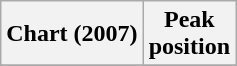<table class="wikitable sortable plainrowheaders">
<tr>
<th>Chart (2007)</th>
<th>Peak<br>position</th>
</tr>
<tr I>
</tr>
</table>
